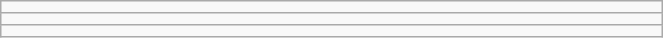<table class="wikitable" style=" text-align:center; font-size:110%;" width="35%">
<tr>
<td></td>
</tr>
<tr>
<td></td>
</tr>
<tr>
<td></td>
</tr>
</table>
